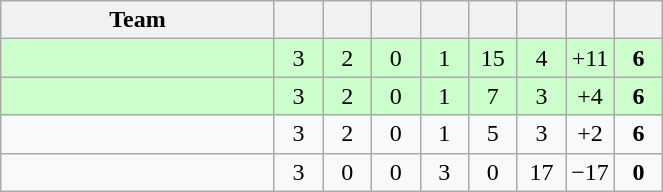<table class="wikitable" style="text-align: center;">
<tr>
<th width=175>Team</th>
<th width=25></th>
<th width=25></th>
<th width=25></th>
<th width=25></th>
<th width=25></th>
<th width=25></th>
<th width=25></th>
<th width=25></th>
</tr>
<tr bgcolor=ccffcc>
<td align=left></td>
<td>3</td>
<td>2</td>
<td>0</td>
<td>1</td>
<td>15</td>
<td>4</td>
<td>+11</td>
<td><strong>6</strong></td>
</tr>
<tr bgcolor=ccffcc>
<td align=left></td>
<td>3</td>
<td>2</td>
<td>0</td>
<td>1</td>
<td>7</td>
<td>3</td>
<td>+4</td>
<td><strong>6</strong></td>
</tr>
<tr>
<td align=left></td>
<td>3</td>
<td>2</td>
<td>0</td>
<td>1</td>
<td>5</td>
<td>3</td>
<td>+2</td>
<td><strong>6</strong></td>
</tr>
<tr>
<td align=left></td>
<td>3</td>
<td>0</td>
<td>0</td>
<td>3</td>
<td>0</td>
<td>17</td>
<td>−17</td>
<td><strong>0</strong></td>
</tr>
</table>
